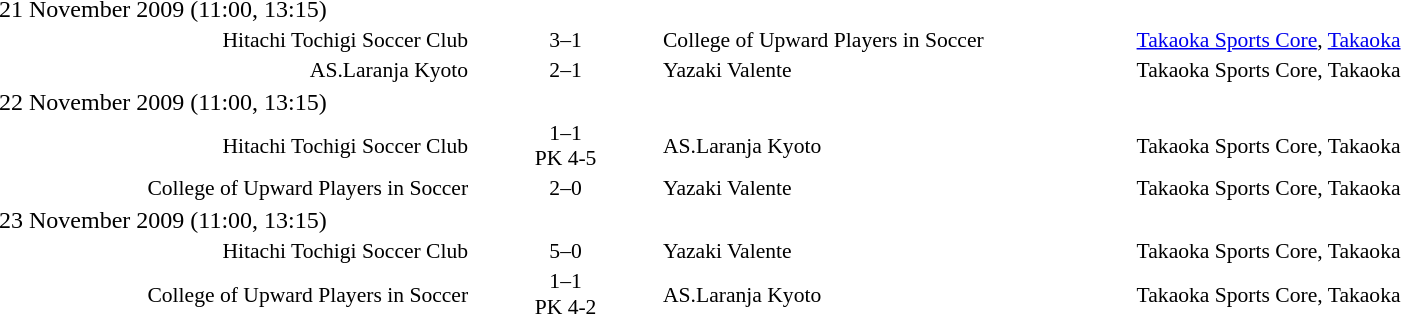<table style="width:100%;" cellspacing="1">
<tr>
<th width=25%></th>
<th width=10%></th>
<th width=25%></th>
</tr>
<tr>
<td>21 November 2009 (11:00, 13:15)</td>
</tr>
<tr style=font-size:90%>
<td align=right>Hitachi Tochigi Soccer Club</td>
<td align=center>3–1</td>
<td>College of Upward Players in Soccer</td>
<td><a href='#'>Takaoka Sports Core</a>, <a href='#'>Takaoka</a></td>
</tr>
<tr style=font-size:90%>
<td align=right>AS.Laranja Kyoto</td>
<td align=center>2–1</td>
<td>Yazaki Valente</td>
<td>Takaoka Sports Core, Takaoka</td>
</tr>
<tr>
</tr>
<tr>
<td>22 November 2009 (11:00, 13:15)</td>
</tr>
<tr style=font-size:90%>
<td align=right>Hitachi Tochigi Soccer Club</td>
<td align=center>1–1<br>PK 4-5</td>
<td>AS.Laranja Kyoto</td>
<td>Takaoka Sports Core, Takaoka</td>
</tr>
<tr style=font-size:90%>
<td align=right>College of Upward Players in Soccer</td>
<td align=center>2–0</td>
<td>Yazaki Valente</td>
<td>Takaoka Sports Core, Takaoka</td>
</tr>
<tr>
</tr>
<tr>
<td>23 November 2009 (11:00, 13:15)</td>
</tr>
<tr style=font-size:90%>
<td align=right>Hitachi Tochigi Soccer Club</td>
<td align=center>5–0</td>
<td>Yazaki Valente</td>
<td>Takaoka Sports Core, Takaoka</td>
</tr>
<tr style=font-size:90%>
<td align=right>College of Upward Players in Soccer</td>
<td align=center>1–1<br>PK 4-2</td>
<td>AS.Laranja Kyoto</td>
<td>Takaoka Sports Core, Takaoka</td>
</tr>
</table>
